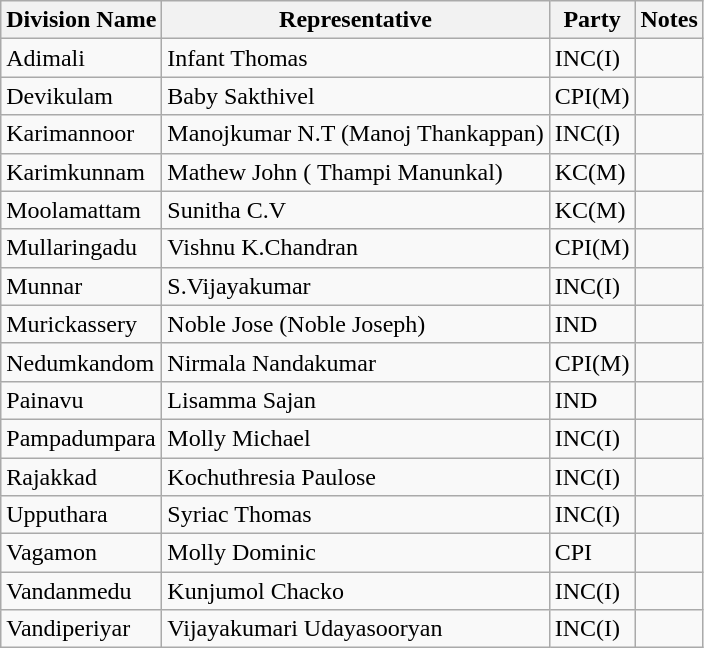<table class="wikitable">
<tr>
<th>Division Name</th>
<th>Representative</th>
<th>Party</th>
<th>Notes</th>
</tr>
<tr>
<td>Adimali</td>
<td>Infant Thomas</td>
<td>INC(I)</td>
<td></td>
</tr>
<tr>
<td>Devikulam</td>
<td>Baby Sakthivel</td>
<td>CPI(M)</td>
<td></td>
</tr>
<tr>
<td>Karimannoor</td>
<td>Manojkumar N.T (Manoj Thankappan)</td>
<td>INC(I)</td>
<td></td>
</tr>
<tr>
<td>Karimkunnam</td>
<td>Mathew John ( Thampi Manunkal)</td>
<td>KC(M)</td>
<td></td>
</tr>
<tr>
<td>Moolamattam</td>
<td>Sunitha C.V</td>
<td>KC(M)</td>
<td></td>
</tr>
<tr>
<td>Mullaringadu</td>
<td>Vishnu K.Chandran</td>
<td>CPI(M)</td>
<td></td>
</tr>
<tr>
<td>Munnar</td>
<td>S.Vijayakumar</td>
<td>INC(I)</td>
<td></td>
</tr>
<tr>
<td>Murickassery</td>
<td>Noble Jose (Noble Joseph)</td>
<td>IND</td>
<td></td>
</tr>
<tr>
<td>Nedumkandom</td>
<td>Nirmala Nandakumar</td>
<td>CPI(M)</td>
<td></td>
</tr>
<tr>
<td>Painavu</td>
<td>Lisamma Sajan</td>
<td>IND</td>
<td></td>
</tr>
<tr>
<td>Pampadumpara</td>
<td>Molly Michael</td>
<td>INC(I)</td>
<td></td>
</tr>
<tr>
<td>Rajakkad</td>
<td>Kochuthresia Paulose</td>
<td>INC(I)</td>
<td></td>
</tr>
<tr>
<td>Upputhara</td>
<td>Syriac Thomas</td>
<td>INC(I)</td>
<td></td>
</tr>
<tr>
<td>Vagamon</td>
<td>Molly Dominic</td>
<td>CPI</td>
<td></td>
</tr>
<tr>
<td>Vandanmedu</td>
<td>Kunjumol Chacko</td>
<td>INC(I)</td>
<td></td>
</tr>
<tr>
<td>Vandiperiyar</td>
<td>Vijayakumari Udayasooryan</td>
<td>INC(I)</td>
<td></td>
</tr>
</table>
